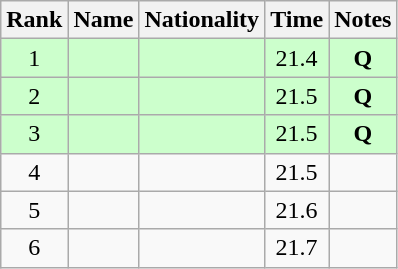<table class="wikitable sortable" style="text-align:center">
<tr>
<th>Rank</th>
<th>Name</th>
<th>Nationality</th>
<th>Time</th>
<th>Notes</th>
</tr>
<tr bgcolor=ccffcc>
<td>1</td>
<td align=left></td>
<td align=left></td>
<td>21.4</td>
<td><strong>Q</strong></td>
</tr>
<tr bgcolor=ccffcc>
<td>2</td>
<td align=left></td>
<td align=left></td>
<td>21.5</td>
<td><strong>Q</strong></td>
</tr>
<tr bgcolor=ccffcc>
<td>3</td>
<td align=left></td>
<td align=left></td>
<td>21.5</td>
<td><strong>Q</strong></td>
</tr>
<tr>
<td>4</td>
<td align=left></td>
<td align=left></td>
<td>21.5</td>
<td></td>
</tr>
<tr>
<td>5</td>
<td align=left></td>
<td align=left></td>
<td>21.6</td>
<td></td>
</tr>
<tr>
<td>6</td>
<td align=left></td>
<td align=left></td>
<td>21.7</td>
<td></td>
</tr>
</table>
